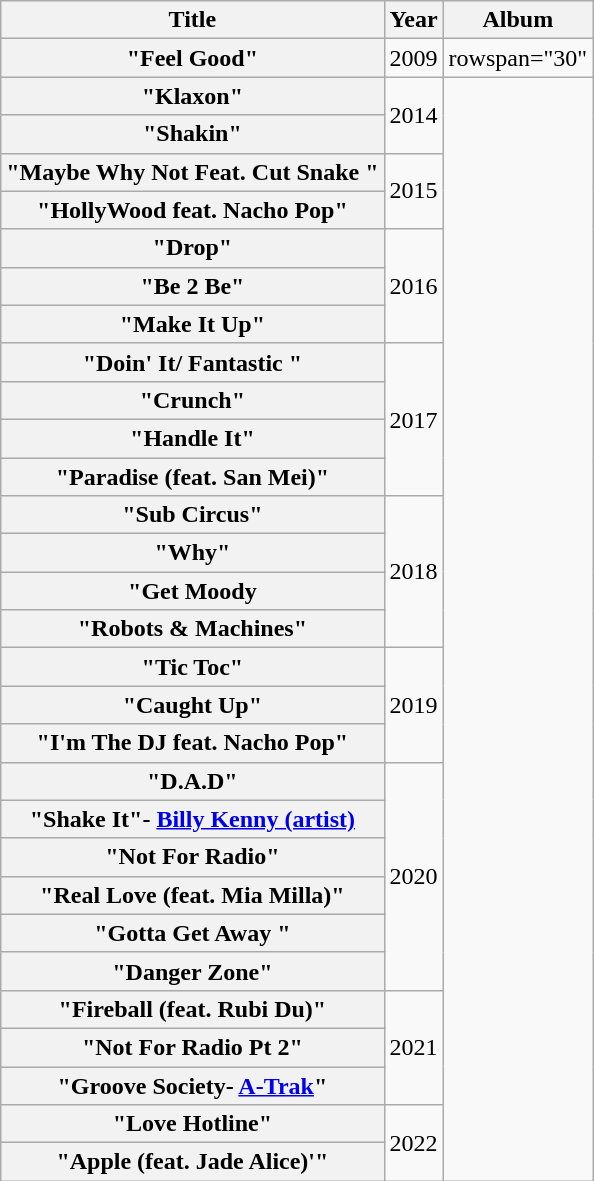<table class="wikitable plainrowheaders" style="text-align:center;">
<tr>
<th>Title</th>
<th>Year</th>
<th>Album</th>
</tr>
<tr>
<th scope="row">"Feel Good"</th>
<td>2009</td>
<td>rowspan="30" </td>
</tr>
<tr>
<th scope="row">"Klaxon"</th>
<td rowspan="2">2014</td>
</tr>
<tr>
<th scope="row">"Shakin"</th>
</tr>
<tr>
<th scope="row">"Maybe Why Not Feat. Cut Snake "</th>
<td rowspan="2">2015</td>
</tr>
<tr>
<th scope="row">"HollyWood feat. Nacho Pop" </th>
</tr>
<tr>
<th scope="row">"Drop"</th>
<td rowspan="3">2016</td>
</tr>
<tr>
<th scope="row">"Be 2 Be"</th>
</tr>
<tr>
<th scope="row">"Make It Up"</th>
</tr>
<tr>
<th scope="row">"Doin' It/ Fantastic "</th>
<td rowspan="4">2017</td>
</tr>
<tr>
<th scope="row">"Crunch"</th>
</tr>
<tr>
<th scope="row">"Handle It"</th>
</tr>
<tr>
<th scope="row">"Paradise (feat. San Mei)"</th>
</tr>
<tr>
<th scope="row">"Sub Circus"</th>
<td rowspan="4">2018</td>
</tr>
<tr>
<th scope="row">"Why"</th>
</tr>
<tr>
<th scope="row">"Get Moody</th>
</tr>
<tr>
<th scope="row">"Robots & Machines"</th>
</tr>
<tr>
<th scope="row">"Tic Toc"</th>
<td rowspan="3">2019</td>
</tr>
<tr>
<th scope="row">"Caught Up"</th>
</tr>
<tr>
<th scope="row">"I'm The DJ feat. Nacho Pop" </th>
</tr>
<tr>
<th scope="row">"D.A.D"</th>
<td rowspan="6">2020</td>
</tr>
<tr>
<th scope="row">"Shake It"- <a href='#'>Billy Kenny (artist)</a></th>
</tr>
<tr>
<th scope="row">"Not For Radio"</th>
</tr>
<tr>
<th scope="row">"Real Love (feat. Mia Milla)"</th>
</tr>
<tr>
<th scope="row">"Gotta Get Away "</th>
</tr>
<tr>
<th scope="row">"Danger Zone"</th>
</tr>
<tr>
<th scope="row">"Fireball (feat. Rubi Du)"</th>
<td rowspan="3">2021</td>
</tr>
<tr>
<th scope="row">"Not For Radio Pt 2"</th>
</tr>
<tr>
<th scope="row">"Groove Society- <a href='#'>A-Trak</a>"</th>
</tr>
<tr>
<th scope="row">"Love Hotline"</th>
<td rowspan="2">2022</td>
</tr>
<tr>
<th scope="row">"Apple (feat. Jade Alice)'"</th>
</tr>
</table>
